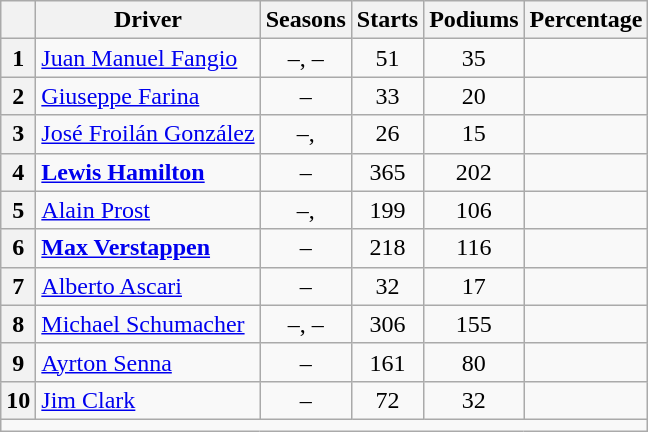<table class="wikitable" style="text-align:center">
<tr>
<th></th>
<th>Driver</th>
<th>Seasons</th>
<th>Starts</th>
<th>Podiums</th>
<th>Percentage</th>
</tr>
<tr>
<th>1</th>
<td align=left> <a href='#'>Juan Manuel Fangio</a></td>
<td>–, –</td>
<td>51</td>
<td>35</td>
<td></td>
</tr>
<tr>
<th>2</th>
<td align=left> <a href='#'>Giuseppe Farina</a></td>
<td>–</td>
<td>33</td>
<td>20</td>
<td></td>
</tr>
<tr>
<th>3</th>
<td align=left> <a href='#'>José Froilán González</a></td>
<td>–, </td>
<td>26</td>
<td>15</td>
<td></td>
</tr>
<tr>
<th>4</th>
<td align=left> <strong><a href='#'>Lewis Hamilton</a></strong></td>
<td>–</td>
<td>365</td>
<td>202</td>
<td></td>
</tr>
<tr>
<th>5</th>
<td align=left> <a href='#'>Alain Prost</a></td>
<td>–, </td>
<td>199</td>
<td>106</td>
<td></td>
</tr>
<tr>
<th>6</th>
<td align=left> <strong><a href='#'>Max Verstappen</a></strong></td>
<td>–</td>
<td>218</td>
<td>116</td>
<td></td>
</tr>
<tr>
<th>7</th>
<td align=left> <a href='#'>Alberto Ascari</a></td>
<td>–</td>
<td>32</td>
<td>17</td>
<td></td>
</tr>
<tr>
<th>8</th>
<td align=left> <a href='#'>Michael Schumacher</a></td>
<td>–, –</td>
<td>306</td>
<td>155</td>
<td></td>
</tr>
<tr>
<th>9</th>
<td align=left> <a href='#'>Ayrton Senna</a></td>
<td>–</td>
<td>161</td>
<td>80</td>
<td></td>
</tr>
<tr>
<th>10</th>
<td align=left> <a href='#'>Jim Clark</a></td>
<td>–</td>
<td>72</td>
<td>32</td>
<td></td>
</tr>
<tr align=center>
<td colspan=6></td>
</tr>
</table>
